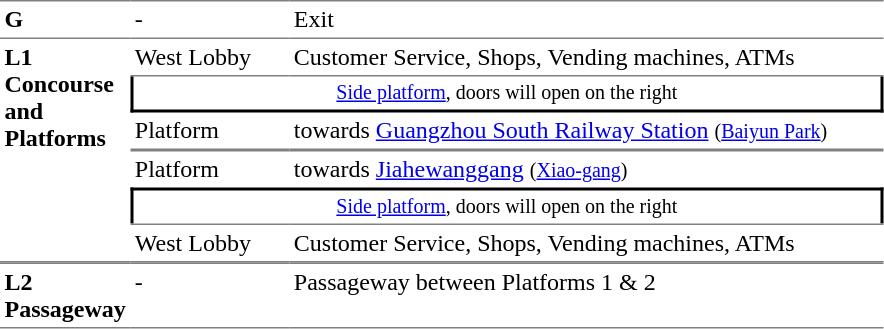<table table border=0 cellspacing=0 cellpadding=3>
<tr>
<td style="border-top:solid 1px gray;" width=50 valign=top><strong>G</strong></td>
<td style="border-top:solid 1px gray;" width=100 valign=top>-</td>
<td style="border-top:solid 1px gray;" width=390 valign=top>Exit</td>
</tr>
<tr>
<td style="border-bottom:solid 1px gray; border-top:solid 1px gray;" valign=top width=50 rowspan=6><strong>L1<br>Concourse and Platforms</strong></td>
<td style="border-bottom:solid 1px gray; border-top:solid 1px gray;" valign=top width=100>West Lobby</td>
<td style="border-bottom:solid 1px gray; border-top:solid 1px gray;" valign=top width=390>Customer Service, Shops, Vending machines, ATMs</td>
</tr>
<tr>
<td style="border-right:solid 2px black;border-left:solid 2px black;border-bottom:solid 2px black;font-size:smaller;text-align:center;" colspan=2><a href='#'>Side platform</a>, doors will open on the right</td>
</tr>
<tr>
<td style="border-bottom:solid 1px gray;" width=100>Platform </td>
<td style="border-bottom:solid 1px gray;" width=390>  towards <a href='#'>Guangzhou South Railway Station</a> <small>(<a href='#'>Baiyun Park</a>)</small></td>
</tr>
<tr>
<td style="border-top:solid 1px gray;">Platform </td>
<td style="border-top:solid 1px gray;"> towards <a href='#'>Jiahewanggang</a> <small>(<a href='#'>Xiao-gang</a>)</small> </td>
</tr>
<tr>
<td style="border-right:solid 2px black;border-left:solid 2px black;border-top:solid 2px black;font-size:smaller;text-align:center;" colspan=2><a href='#'>Side platform</a>, doors will open on the right</td>
</tr>
<tr>
<td style="border-bottom:solid 1px gray; border-top:solid 1px gray;" valign=top width=100>West Lobby</td>
<td style="border-bottom:solid 1px gray; border-top:solid 1px gray;" valign=top width=390>Customer Service, Shops, Vending machines, ATMs</td>
</tr>
<tr>
<td style="border-bottom:solid 1px gray; border-top:solid 1px gray;" valign=top width=50><strong>L2<br>Passageway</strong></td>
<td style="border-bottom:solid 1px gray; border-top:solid 1px gray;" valign=top width=100>-</td>
<td style="border-bottom:solid 1px gray; border-top:solid 1px gray;" valign=top width=390>Passageway between Platforms 1 & 2</td>
</tr>
</table>
